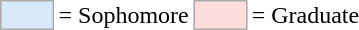<table>
<tr>
<td style="background-color:#d9e9f9; border:1px solid #aaaaaa; width:2em;"></td>
<td>= Sophomore</td>
<td style="background-color:#ffdddd; border:1px solid #aaaaaa; width:2em;"></td>
<td>= Graduate</td>
</tr>
</table>
